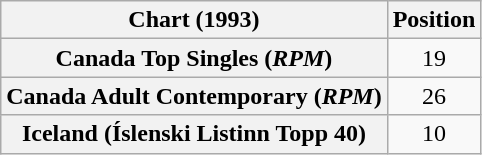<table class="wikitable sortable plainrowheaders" style="text-align:center">
<tr>
<th>Chart (1993)</th>
<th>Position</th>
</tr>
<tr>
<th scope="row">Canada Top Singles (<em>RPM</em>)</th>
<td>19</td>
</tr>
<tr>
<th scope="row">Canada Adult Contemporary (<em>RPM</em>)</th>
<td>26</td>
</tr>
<tr>
<th scope="row">Iceland (Íslenski Listinn Topp 40)</th>
<td>10</td>
</tr>
</table>
